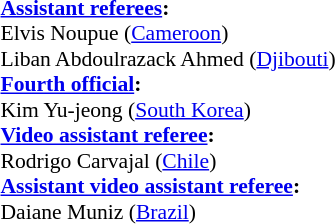<table width=50% style="font-size:90%">
<tr>
<td><br><strong><a href='#'>Assistant referees</a>:</strong>
<br>Elvis Noupue (<a href='#'>Cameroon</a>)
<br>Liban Abdoulrazack Ahmed (<a href='#'>Djibouti</a>)
<br><strong><a href='#'>Fourth official</a>:</strong>
<br>Kim Yu-jeong (<a href='#'>South Korea</a>)
<br><strong><a href='#'>Video assistant referee</a>:</strong>
<br>Rodrigo Carvajal (<a href='#'>Chile</a>)
<br><strong><a href='#'>Assistant video assistant referee</a>:</strong>
<br>Daiane Muniz (<a href='#'>Brazil</a>)</td>
</tr>
</table>
